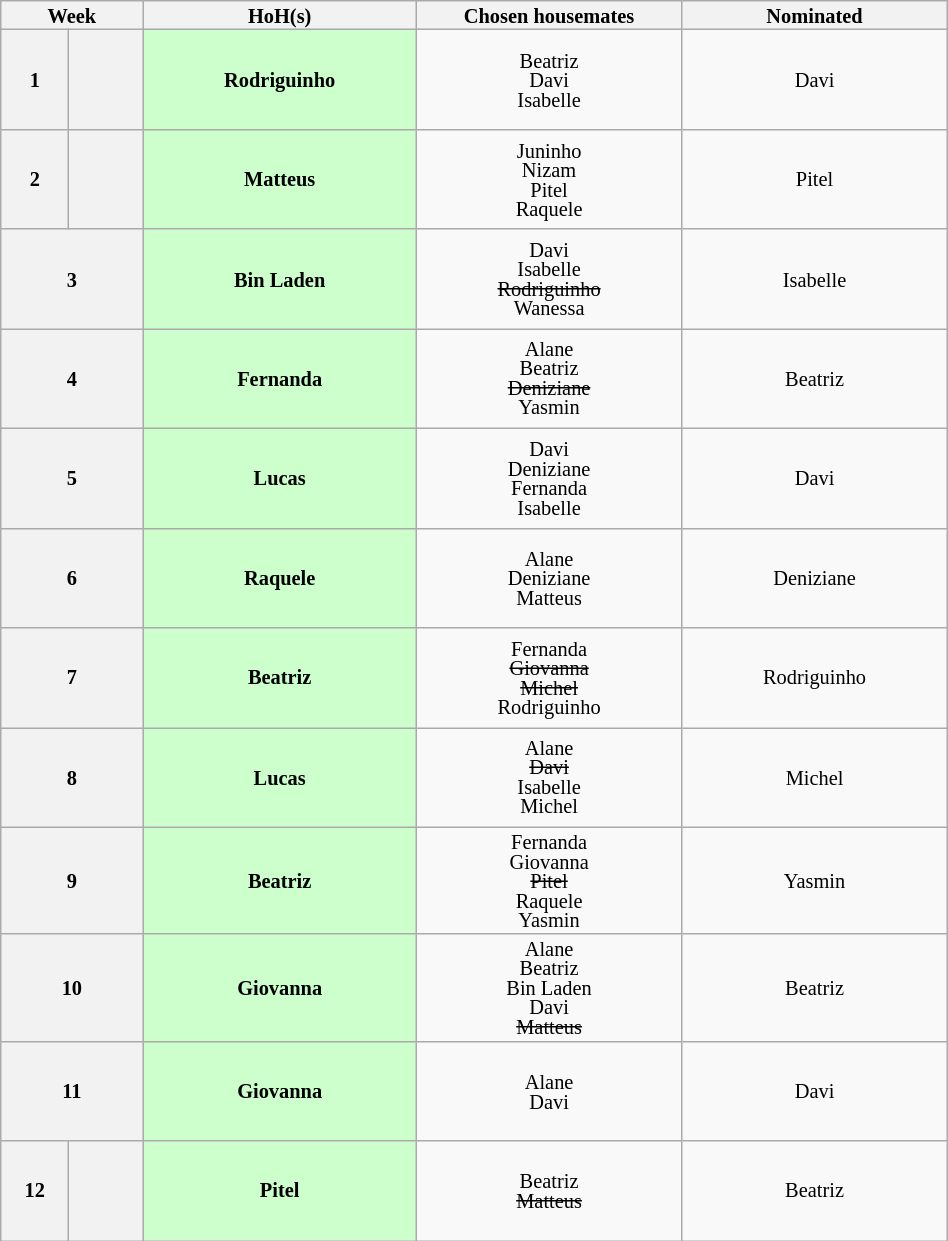<table class="wikitable" style="width:50%; text-align:center; font-size:85%; line-height:13px;">
<tr>
<th width="07.5%" colspan=2>Week</th>
<th width="10.00%">HoH(s)</th>
<th width="10.00%">Chosen housemates</th>
<th width="10.00%">Nominated</th>
</tr>
<tr>
<th width="2.0%">1</th>
<th width="3.0%"></th>
<td bgcolor=CCFFCC><strong>Rodriguinho</strong></td>
<td style="height:060px">Beatriz<br>Davi<br>Isabelle</td>
<td>Davi</td>
</tr>
<tr>
<th>2</th>
<th></th>
<td bgcolor=CCFFCC><strong>Matteus</strong></td>
<td style="height:060px">Juninho<br>Nizam<br>Pitel<br>Raquele</td>
<td>Pitel</td>
</tr>
<tr>
<th colspan=2>3</th>
<td bgcolor=CCFFCC><strong>Bin Laden</strong></td>
<td style="height:060px">Davi<br>Isabelle<br><s>Rodriguinho</s><br>Wanessa</td>
<td>Isabelle</td>
</tr>
<tr>
<th colspan=2>4</th>
<td bgcolor=CCFFCC><strong>Fernanda</strong></td>
<td style="height:060px">Alane<br>Beatriz<br><s>Deniziane</s><br>Yasmin</td>
<td>Beatriz</td>
</tr>
<tr>
<th colspan=2>5</th>
<td bgcolor=CCFFCC><strong>Lucas</strong></td>
<td style="height:060px">Davi<br>Deniziane<br>Fernanda<br>Isabelle</td>
<td>Davi</td>
</tr>
<tr>
<th colspan=2>6</th>
<td bgcolor=CCFFCC><strong>Raquele</strong></td>
<td style="height:060px">Alane<br>Deniziane<br>Matteus</td>
<td>Deniziane</td>
</tr>
<tr>
<th colspan=2>7</th>
<td bgcolor=CCFFCC><strong>Beatriz</strong></td>
<td style="height:060px">Fernanda<br><s>Giovanna</s><br><s>Michel</s><br>Rodriguinho</td>
<td>Rodriguinho</td>
</tr>
<tr>
<th colspan=2>8</th>
<td bgcolor=CCFFCC><strong>Lucas</strong></td>
<td style="height:060px">Alane<br><s>Davi</s><br>Isabelle<br>Michel</td>
<td>Michel</td>
</tr>
<tr>
<th colspan=2>9</th>
<td bgcolor=CCFFCC><strong>Beatriz</strong></td>
<td style="height:060px">Fernanda<br>Giovanna<br><s>Pitel</s><br>Raquele<br>Yasmin</td>
<td>Yasmin</td>
</tr>
<tr>
<th colspan=2>10</th>
<td bgcolor=CCFFCC><strong>Giovanna</strong></td>
<td style="height:060px">Alane<br>Beatriz<br>Bin Laden<br>Davi<br><s>Matteus</s></td>
<td>Beatriz</td>
</tr>
<tr>
<th colspan=2>11</th>
<td bgcolor=CCFFCC><strong>Giovanna</strong></td>
<td style="height:060px">Alane<br>Davi</td>
<td>Davi</td>
</tr>
<tr>
<th>12</th>
<th></th>
<td bgcolor=CCFFCC><strong>Pitel</strong></td>
<td style="height:060px">Beatriz<br><s>Matteus</s></td>
<td>Beatriz</td>
</tr>
</table>
